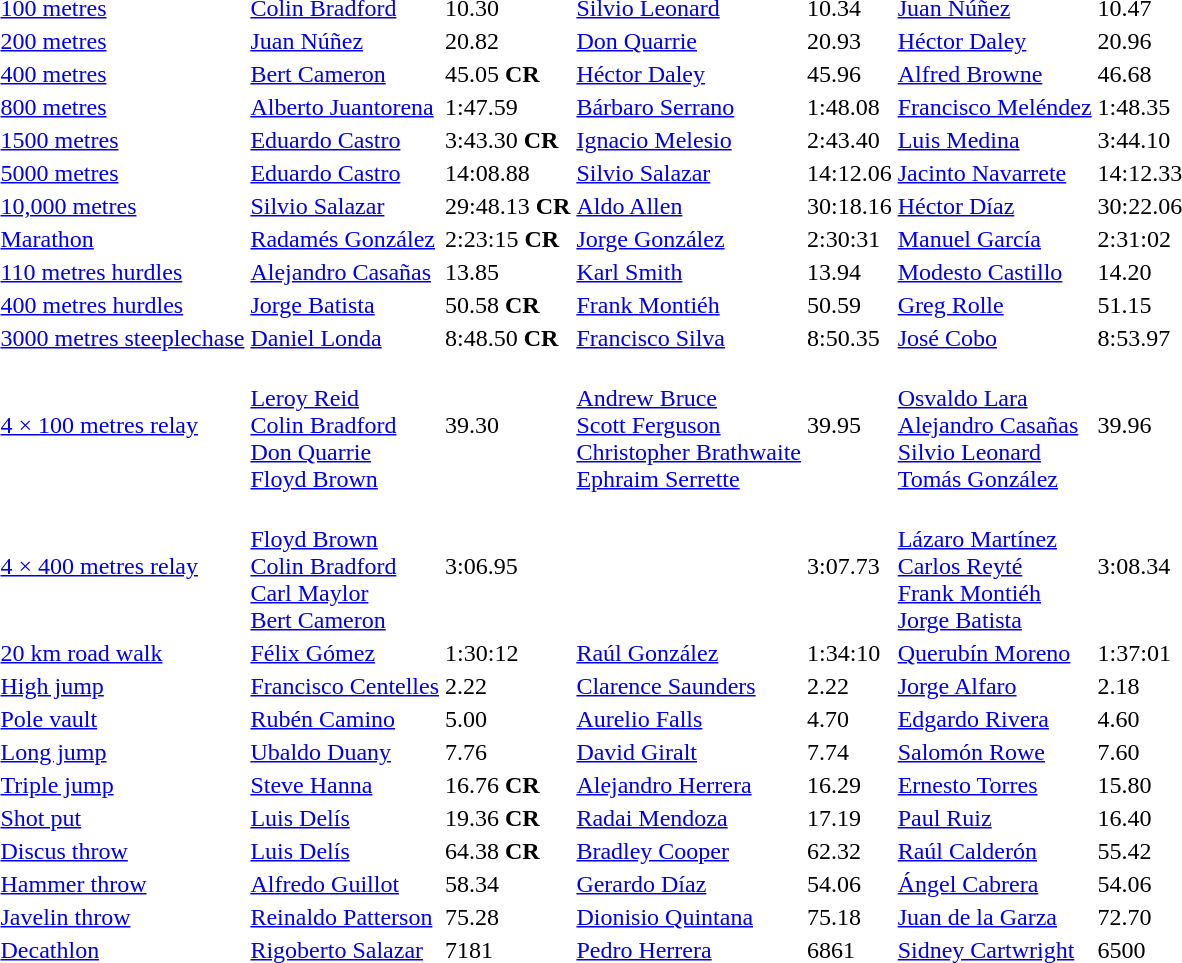<table>
<tr>
<td><a href='#'>100 metres</a></td>
<td><a href='#'>Colin Bradford</a><br> </td>
<td>10.30</td>
<td><a href='#'>Silvio Leonard</a><br> </td>
<td>10.34</td>
<td><a href='#'>Juan Núñez</a><br> </td>
<td>10.47</td>
</tr>
<tr>
<td><a href='#'>200 metres</a></td>
<td><a href='#'>Juan Núñez</a><br> </td>
<td>20.82</td>
<td><a href='#'>Don Quarrie</a><br> </td>
<td>20.93</td>
<td><a href='#'>Héctor Daley</a><br> </td>
<td>20.96</td>
</tr>
<tr>
<td><a href='#'>400 metres</a></td>
<td><a href='#'>Bert Cameron</a><br> </td>
<td>45.05 <strong>CR</strong></td>
<td><a href='#'>Héctor Daley</a><br> </td>
<td>45.96</td>
<td><a href='#'>Alfred Browne</a><br> </td>
<td>46.68</td>
</tr>
<tr>
<td><a href='#'>800 metres</a></td>
<td><a href='#'>Alberto Juantorena</a><br> </td>
<td>1:47.59</td>
<td><a href='#'>Bárbaro Serrano</a><br> </td>
<td>1:48.08</td>
<td><a href='#'>Francisco Meléndez</a><br> </td>
<td>1:48.35</td>
</tr>
<tr>
<td><a href='#'>1500 metres</a></td>
<td><a href='#'>Eduardo Castro</a><br> </td>
<td>3:43.30 <strong>CR</strong></td>
<td><a href='#'>Ignacio Melesio</a><br> </td>
<td>2:43.40</td>
<td><a href='#'>Luis Medina</a><br> </td>
<td>3:44.10</td>
</tr>
<tr>
<td><a href='#'>5000 metres</a></td>
<td><a href='#'>Eduardo Castro</a><br> </td>
<td>14:08.88</td>
<td><a href='#'>Silvio Salazar</a><br> </td>
<td>14:12.06</td>
<td><a href='#'>Jacinto Navarrete</a><br> </td>
<td>14:12.33</td>
</tr>
<tr>
<td><a href='#'>10,000 metres</a></td>
<td><a href='#'>Silvio Salazar</a><br> </td>
<td>29:48.13 <strong>CR</strong></td>
<td><a href='#'>Aldo Allen</a><br> </td>
<td>30:18.16</td>
<td><a href='#'>Héctor Díaz</a><br> </td>
<td>30:22.06</td>
</tr>
<tr>
<td><a href='#'>Marathon</a></td>
<td><a href='#'>Radamés González</a><br> </td>
<td>2:23:15 <strong>CR</strong></td>
<td><a href='#'>Jorge González</a><br> </td>
<td>2:30:31</td>
<td><a href='#'>Manuel García</a><br> </td>
<td>2:31:02</td>
</tr>
<tr>
<td><a href='#'>110 metres hurdles</a></td>
<td><a href='#'>Alejandro Casañas</a><br> </td>
<td>13.85</td>
<td><a href='#'>Karl Smith</a><br> </td>
<td>13.94</td>
<td><a href='#'>Modesto Castillo</a><br> </td>
<td>14.20</td>
</tr>
<tr>
<td><a href='#'>400 metres hurdles</a></td>
<td><a href='#'>Jorge Batista</a><br> </td>
<td>50.58 <strong>CR</strong></td>
<td><a href='#'>Frank Montiéh</a><br> </td>
<td>50.59</td>
<td><a href='#'>Greg Rolle</a><br> </td>
<td>51.15</td>
</tr>
<tr>
<td><a href='#'>3000 metres steeplechase</a></td>
<td><a href='#'>Daniel Londa</a><br> </td>
<td>8:48.50 <strong>CR</strong></td>
<td><a href='#'>Francisco Silva</a><br> </td>
<td>8:50.35</td>
<td><a href='#'>José Cobo</a><br> </td>
<td>8:53.97</td>
</tr>
<tr>
<td><a href='#'>4 × 100 metres relay</a></td>
<td><br><a href='#'>Leroy Reid</a><br><a href='#'>Colin Bradford</a><br><a href='#'>Don Quarrie</a><br><a href='#'>Floyd Brown</a></td>
<td>39.30</td>
<td><br><a href='#'>Andrew Bruce</a><br><a href='#'>Scott Ferguson</a><br><a href='#'>Christopher Brathwaite</a><br><a href='#'>Ephraim Serrette</a></td>
<td>39.95</td>
<td><br><a href='#'>Osvaldo Lara</a><br><a href='#'>Alejandro Casañas</a><br><a href='#'>Silvio Leonard</a><br><a href='#'>Tomás González</a></td>
<td>39.96</td>
</tr>
<tr>
<td><a href='#'>4 × 400 metres relay</a></td>
<td><br><a href='#'>Floyd Brown</a><br><a href='#'>Colin Bradford</a><br><a href='#'>Carl Maylor</a><br><a href='#'>Bert Cameron</a></td>
<td>3:06.95</td>
<td></td>
<td>3:07.73</td>
<td><br><a href='#'>Lázaro Martínez</a><br><a href='#'>Carlos Reyté</a><br><a href='#'>Frank Montiéh</a><br><a href='#'>Jorge Batista</a></td>
<td>3:08.34</td>
</tr>
<tr>
<td><a href='#'>20 km road walk</a></td>
<td><a href='#'>Félix Gómez</a><br> </td>
<td>1:30:12</td>
<td><a href='#'>Raúl González</a><br> </td>
<td>1:34:10</td>
<td><a href='#'>Querubín Moreno</a><br> </td>
<td>1:37:01</td>
</tr>
<tr>
<td><a href='#'>High jump</a></td>
<td><a href='#'>Francisco Centelles</a><br> </td>
<td>2.22</td>
<td><a href='#'>Clarence Saunders</a><br> </td>
<td>2.22</td>
<td><a href='#'>Jorge Alfaro</a><br> </td>
<td>2.18</td>
</tr>
<tr>
<td><a href='#'>Pole vault</a></td>
<td><a href='#'>Rubén Camino</a><br> </td>
<td>5.00</td>
<td><a href='#'>Aurelio Falls</a><br> </td>
<td>4.70</td>
<td><a href='#'>Edgardo Rivera</a><br> </td>
<td>4.60</td>
</tr>
<tr>
<td><a href='#'>Long jump</a></td>
<td><a href='#'>Ubaldo Duany</a><br> </td>
<td>7.76</td>
<td><a href='#'>David Giralt</a><br> </td>
<td>7.74</td>
<td><a href='#'>Salomón Rowe</a><br> </td>
<td>7.60</td>
</tr>
<tr>
<td><a href='#'>Triple jump</a></td>
<td><a href='#'>Steve Hanna</a><br> </td>
<td>16.76 <strong>CR</strong></td>
<td><a href='#'>Alejandro Herrera</a><br> </td>
<td>16.29</td>
<td><a href='#'>Ernesto Torres</a><br> </td>
<td>15.80</td>
</tr>
<tr>
<td><a href='#'>Shot put</a></td>
<td><a href='#'>Luis Delís</a><br> </td>
<td>19.36 <strong>CR</strong></td>
<td><a href='#'>Radai Mendoza</a><br> </td>
<td>17.19</td>
<td><a href='#'>Paul Ruiz</a><br> </td>
<td>16.40</td>
</tr>
<tr>
<td><a href='#'>Discus throw</a></td>
<td><a href='#'>Luis Delís</a><br> </td>
<td>64.38 <strong>CR</strong></td>
<td><a href='#'>Bradley Cooper</a><br> </td>
<td>62.32</td>
<td><a href='#'>Raúl Calderón</a><br> </td>
<td>55.42</td>
</tr>
<tr>
<td><a href='#'>Hammer throw</a></td>
<td><a href='#'>Alfredo Guillot</a><br> </td>
<td>58.34</td>
<td><a href='#'>Gerardo Díaz</a><br> </td>
<td>54.06</td>
<td><a href='#'>Ángel Cabrera</a><br> </td>
<td>54.06</td>
</tr>
<tr>
<td><a href='#'>Javelin throw</a></td>
<td><a href='#'>Reinaldo Patterson</a><br> </td>
<td>75.28</td>
<td><a href='#'>Dionisio Quintana</a><br> </td>
<td>75.18</td>
<td><a href='#'>Juan de la Garza</a><br> </td>
<td>72.70</td>
</tr>
<tr>
<td><a href='#'>Decathlon</a></td>
<td><a href='#'>Rigoberto Salazar</a><br> </td>
<td>7181</td>
<td><a href='#'>Pedro Herrera</a><br> </td>
<td>6861</td>
<td><a href='#'>Sidney Cartwright</a><br> </td>
<td>6500</td>
</tr>
</table>
